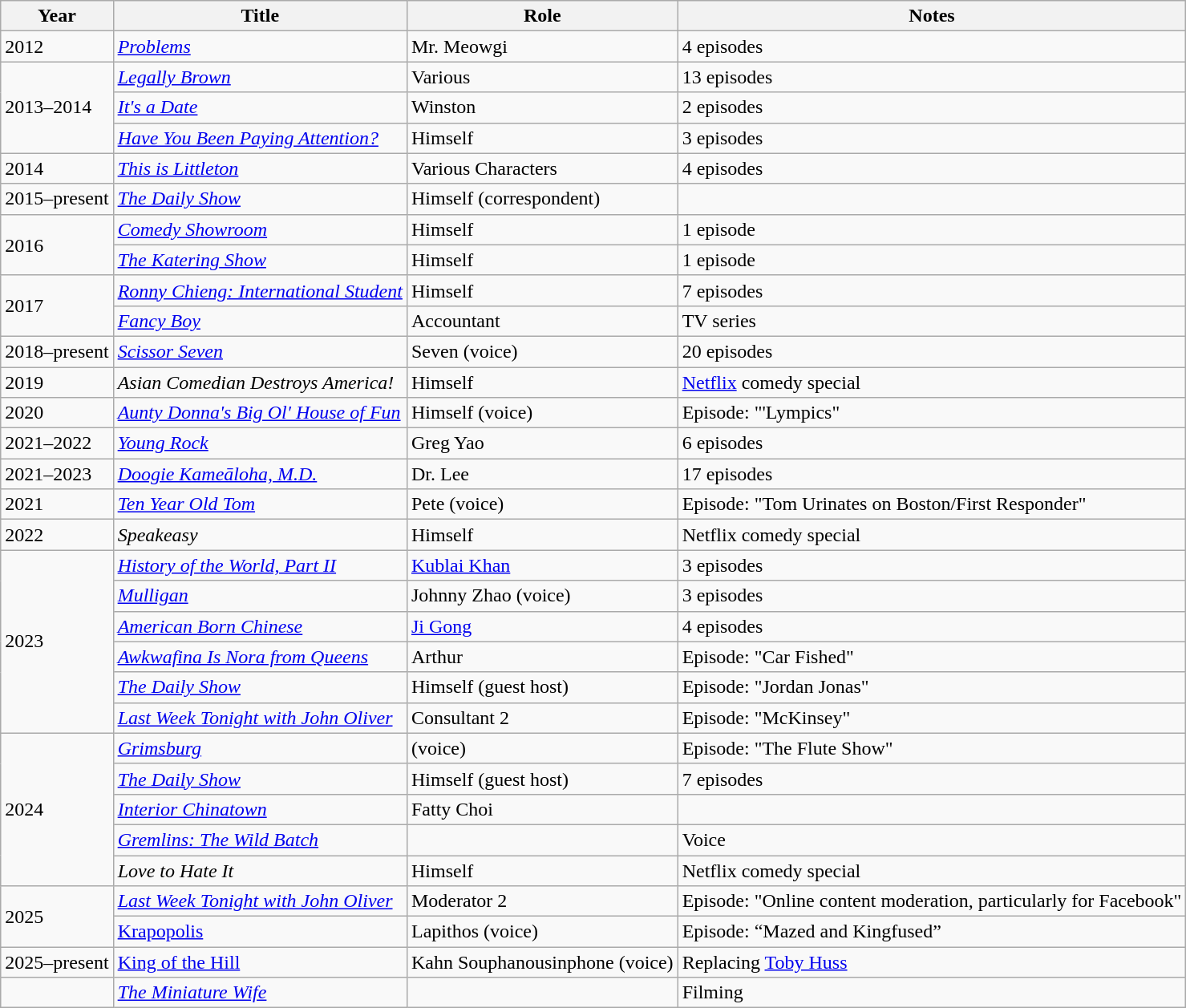<table class="wikitable sortable mw-collapsible">
<tr>
<th>Year</th>
<th>Title</th>
<th>Role</th>
<th>Notes</th>
</tr>
<tr>
<td>2012</td>
<td><em><a href='#'>Problems</a></em></td>
<td>Mr. Meowgi</td>
<td>4 episodes</td>
</tr>
<tr>
<td rowspan="3">2013–2014</td>
<td><em><a href='#'>Legally Brown</a></em></td>
<td>Various</td>
<td>13 episodes</td>
</tr>
<tr>
<td><em><a href='#'>It's a Date</a></em></td>
<td>Winston</td>
<td>2 episodes</td>
</tr>
<tr>
<td><em><a href='#'>Have You Been Paying Attention?</a></em></td>
<td>Himself</td>
<td>3 episodes</td>
</tr>
<tr>
<td>2014</td>
<td><em><a href='#'>This is Littleton</a></em></td>
<td>Various Characters</td>
<td>4 episodes</td>
</tr>
<tr>
<td>2015–present</td>
<td><em><a href='#'>The Daily Show</a></em></td>
<td>Himself (correspondent)</td>
<td></td>
</tr>
<tr>
<td rowspan="2">2016</td>
<td><em><a href='#'>Comedy Showroom</a></em></td>
<td>Himself</td>
<td>1 episode</td>
</tr>
<tr>
<td><em><a href='#'>The Katering Show</a></em></td>
<td>Himself</td>
<td>1 episode</td>
</tr>
<tr>
<td rowspan="2">2017</td>
<td><em><a href='#'>Ronny Chieng: International Student</a></em></td>
<td>Himself</td>
<td>7 episodes</td>
</tr>
<tr>
<td><em><a href='#'>Fancy Boy</a></em></td>
<td>Accountant</td>
<td>TV series</td>
</tr>
<tr>
<td>2018–present</td>
<td><em><a href='#'>Scissor Seven</a></em></td>
<td>Seven (voice)</td>
<td>20 episodes</td>
</tr>
<tr>
<td>2019</td>
<td><em>Asian Comedian Destroys America!</em></td>
<td>Himself</td>
<td><a href='#'>Netflix</a> comedy special</td>
</tr>
<tr>
<td>2020</td>
<td><em><a href='#'>Aunty Donna's Big Ol' House of Fun</a></em></td>
<td>Himself (voice)</td>
<td>Episode: "'Lympics"</td>
</tr>
<tr>
<td>2021–2022</td>
<td><em><a href='#'>Young Rock</a></em></td>
<td>Greg Yao</td>
<td>6 episodes</td>
</tr>
<tr>
<td>2021–2023</td>
<td><em><a href='#'>Doogie Kameāloha, M.D.</a></em></td>
<td>Dr. Lee</td>
<td>17 episodes</td>
</tr>
<tr>
<td>2021</td>
<td><em><a href='#'>Ten Year Old Tom</a></em></td>
<td>Pete (voice)</td>
<td>Episode: "Tom Urinates on Boston/First Responder"</td>
</tr>
<tr>
<td>2022</td>
<td><em>Speakeasy</em></td>
<td>Himself</td>
<td>Netflix comedy special</td>
</tr>
<tr>
<td rowspan="6">2023</td>
<td><em><a href='#'>History of the World, Part II</a></em></td>
<td><a href='#'>Kublai Khan</a></td>
<td>3 episodes</td>
</tr>
<tr>
<td><em><a href='#'>Mulligan</a></em></td>
<td>Johnny Zhao (voice)</td>
<td>3 episodes</td>
</tr>
<tr>
<td><em><a href='#'>American Born Chinese</a></em></td>
<td><a href='#'>Ji Gong</a></td>
<td>4 episodes</td>
</tr>
<tr>
<td><em><a href='#'>Awkwafina Is Nora from Queens</a></em></td>
<td>Arthur</td>
<td>Episode: "Car Fished"</td>
</tr>
<tr>
<td><em><a href='#'>The Daily Show</a></em></td>
<td>Himself (guest host)</td>
<td>Episode: "Jordan Jonas"</td>
</tr>
<tr>
<td><em><a href='#'>Last Week Tonight with John Oliver</a></em></td>
<td>Consultant 2</td>
<td>Episode: "McKinsey"</td>
</tr>
<tr>
<td rowspan="5">2024</td>
<td><em><a href='#'>Grimsburg</a></em></td>
<td>(voice)</td>
<td>Episode: "The Flute Show"</td>
</tr>
<tr>
<td><em><a href='#'>The Daily Show</a></em></td>
<td>Himself (guest host)</td>
<td>7 episodes</td>
</tr>
<tr>
<td><em><a href='#'>Interior Chinatown</a></em></td>
<td>Fatty Choi</td>
<td></td>
</tr>
<tr>
<td><em><a href='#'>Gremlins: The Wild Batch</a></em></td>
<td></td>
<td>Voice</td>
</tr>
<tr>
<td><em>Love to Hate It</em></td>
<td>Himself</td>
<td>Netflix comedy special</td>
</tr>
<tr>
<td rowspan="2">2025</td>
<td><em><a href='#'>Last Week Tonight with John Oliver</a></em></td>
<td>Moderator 2</td>
<td>Episode: "Online content moderation, particularly for Facebook"</td>
</tr>
<tr>
<td><a href='#'>Krapopolis</a></td>
<td>Lapithos (voice)</td>
<td>Episode: “Mazed and Kingfused”</td>
</tr>
<tr>
<td>2025–present</td>
<td><a href='#'>King of the Hill</a></td>
<td>Kahn Souphanousinphone (voice)</td>
<td>Replacing <a href='#'>Toby Huss</a></td>
</tr>
<tr>
<td></td>
<td><em><a href='#'>The Miniature Wife</a></em></td>
<td></td>
<td>Filming</td>
</tr>
</table>
